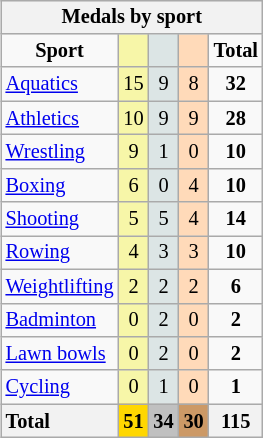<table class="wikitable" style="font-size:85%;float:right;text-align:center">
<tr style="background:#efefef;">
<th colspan=7>Medals by sport</th>
</tr>
<tr>
<td><strong>Sport</strong></td>
<td bgcolor=#f7f6a8></td>
<td bgcolor=#dce5e5></td>
<td bgcolor=#ffdab9></td>
<td><strong>Total</strong></td>
</tr>
<tr>
<td style="text-align:left;"><a href='#'>Aquatics</a></td>
<td style="background:#F7F6A8;">15</td>
<td style="background:#DCE5E5;">9</td>
<td style="background:#FFDAB9;">8</td>
<td><strong>32</strong></td>
</tr>
<tr>
<td style="text-align:left;"><a href='#'>Athletics</a></td>
<td style="background:#F7F6A8;">10</td>
<td style="background:#DCE5E5;">9</td>
<td style="background:#FFDAB9;">9</td>
<td><strong>28</strong></td>
</tr>
<tr>
<td style="text-align:left;"><a href='#'>Wrestling</a></td>
<td style="background:#F7F6A8;">9</td>
<td style="background:#DCE5E5;">1</td>
<td style="background:#FFDAB9;">0</td>
<td><strong>10</strong></td>
</tr>
<tr>
<td style="text-align:left;"><a href='#'>Boxing</a></td>
<td style="background:#F7F6A8;">6</td>
<td style="background:#DCE5E5;">0</td>
<td style="background:#FFDAB9;">4</td>
<td><strong>10</strong></td>
</tr>
<tr>
<td style="text-align:left;"><a href='#'>Shooting</a></td>
<td style="background:#F7F6A8;">5</td>
<td style="background:#DCE5E5;">5</td>
<td style="background:#FFDAB9;">4</td>
<td><strong>14</strong></td>
</tr>
<tr>
<td style="text-align:left;"><a href='#'>Rowing</a></td>
<td style="background:#F7F6A8;">4</td>
<td style="background:#DCE5E5;">3</td>
<td style="background:#FFDAB9;">3</td>
<td><strong>10</strong></td>
</tr>
<tr>
<td style="text-align:left;"><a href='#'>Weightlifting</a></td>
<td style="background:#F7F6A8;">2</td>
<td style="background:#DCE5E5;">2</td>
<td style="background:#FFDAB9;">2</td>
<td><strong>6</strong></td>
</tr>
<tr>
<td style="text-align:left;"><a href='#'>Badminton</a></td>
<td style="background:#F7F6A8;">0</td>
<td style="background:#DCE5E5;">2</td>
<td style="background:#FFDAB9;">0</td>
<td><strong>2</strong></td>
</tr>
<tr>
<td style="text-align:left;"><a href='#'>Lawn bowls</a></td>
<td style="background:#F7F6A8;">0</td>
<td style="background:#DCE5E5;">2</td>
<td style="background:#FFDAB9;">0</td>
<td><strong>2</strong></td>
</tr>
<tr>
<td style="text-align:left;"><a href='#'>Cycling</a></td>
<td style="background:#F7F6A8;">0</td>
<td style="background:#DCE5E5;">1</td>
<td style="background:#FFDAB9;">0</td>
<td><strong>1</strong></td>
</tr>
<tr>
<th style="text-align:left;">Total</th>
<th style="background:gold;">51</th>
<th style="background:silver;">34</th>
<th style="background:#c96;">30</th>
<th>115</th>
</tr>
</table>
